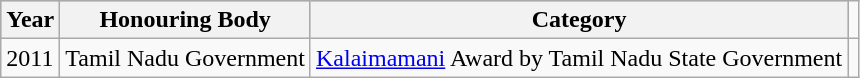<table class="wikitable">
<tr style="background:#b0c4de; text-align:center;">
<th scope="col">Year</th>
<th>Honouring Body</th>
<th scope="col">Category</th>
</tr>
<tr>
<td>2011</td>
<td>Tamil Nadu Government</td>
<td><a href='#'>Kalaimamani</a> Award by Tamil Nadu State Government</td>
<td></td>
</tr>
</table>
